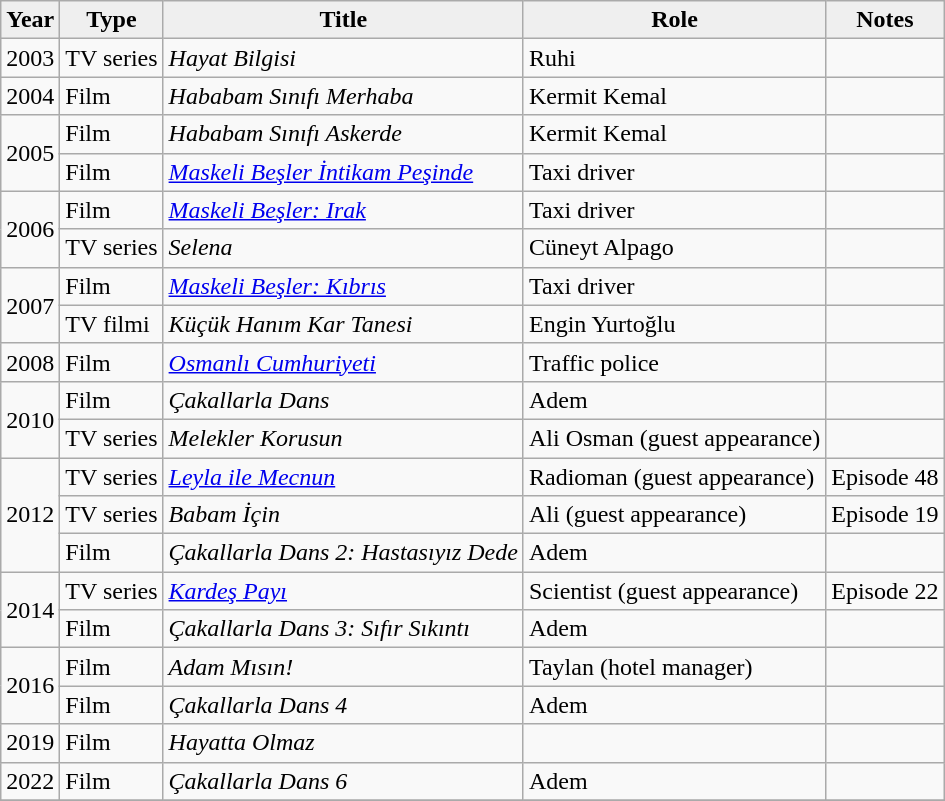<table class="wikitable">
<tr>
<th style="background:#efefef;">Year</th>
<th style="background:#efefef;">Type</th>
<th style="background:#efefef;">Title</th>
<th style="background:#efefef;">Role</th>
<th style="background:#efefef;">Notes</th>
</tr>
<tr>
<td>2003</td>
<td>TV series</td>
<td><em>Hayat Bilgisi</em></td>
<td>Ruhi</td>
<td></td>
</tr>
<tr>
<td>2004</td>
<td>Film</td>
<td><em>Hababam Sınıfı Merhaba</em></td>
<td>Kermit Kemal</td>
<td></td>
</tr>
<tr>
<td rowspan="2">2005</td>
<td>Film</td>
<td><em>Hababam Sınıfı Askerde</em></td>
<td>Kermit Kemal</td>
<td></td>
</tr>
<tr>
<td>Film</td>
<td><em><a href='#'>Maskeli Beşler İntikam Peşinde</a></em></td>
<td>Taxi driver</td>
<td></td>
</tr>
<tr>
<td rowspan="2">2006</td>
<td>Film</td>
<td><em><a href='#'>Maskeli Beşler: Irak</a></em></td>
<td>Taxi driver</td>
<td></td>
</tr>
<tr>
<td>TV series</td>
<td><em>Selena</em></td>
<td>Cüneyt Alpago</td>
<td></td>
</tr>
<tr>
<td rowspan="2">2007</td>
<td>Film</td>
<td><em><a href='#'>Maskeli Beşler: Kıbrıs</a></em></td>
<td>Taxi driver</td>
<td></td>
</tr>
<tr>
<td>TV filmi</td>
<td><em>Küçük Hanım Kar Tanesi</em></td>
<td>Engin Yurtoğlu</td>
<td></td>
</tr>
<tr>
<td>2008</td>
<td>Film</td>
<td><em><a href='#'>Osmanlı Cumhuriyeti</a></em></td>
<td>Traffic police</td>
<td></td>
</tr>
<tr>
<td rowspan="2">2010</td>
<td>Film</td>
<td><em>Çakallarla Dans</em></td>
<td>Adem</td>
<td></td>
</tr>
<tr>
<td>TV series</td>
<td><em>Melekler Korusun</em></td>
<td>Ali Osman (guest appearance)</td>
<td></td>
</tr>
<tr>
<td rowspan="3">2012</td>
<td>TV series</td>
<td><em><a href='#'>Leyla ile Mecnun</a></em></td>
<td>Radioman (guest appearance)</td>
<td>Episode 48</td>
</tr>
<tr>
<td>TV series</td>
<td><em>Babam İçin</em></td>
<td>Ali (guest appearance)</td>
<td>Episode 19</td>
</tr>
<tr>
<td>Film</td>
<td><em>Çakallarla Dans 2: Hastasıyız Dede</em></td>
<td>Adem</td>
<td></td>
</tr>
<tr>
<td rowspan="2">2014</td>
<td>TV series</td>
<td><em><a href='#'>Kardeş Payı</a></em></td>
<td>Scientist (guest appearance)</td>
<td>Episode 22</td>
</tr>
<tr>
<td>Film</td>
<td><em>Çakallarla Dans 3: Sıfır Sıkıntı</em></td>
<td>Adem</td>
<td></td>
</tr>
<tr>
<td rowspan="2">2016</td>
<td>Film</td>
<td><em>Adam Mısın!</em></td>
<td>Taylan (hotel manager)</td>
<td></td>
</tr>
<tr>
<td>Film</td>
<td><em>Çakallarla Dans 4</em></td>
<td>Adem</td>
<td></td>
</tr>
<tr>
<td>2019</td>
<td>Film</td>
<td><em>Hayatta Olmaz</em></td>
<td></td>
<td></td>
</tr>
<tr>
<td>2022</td>
<td>Film</td>
<td><em>Çakallarla Dans 6</em></td>
<td>Adem</td>
<td></td>
</tr>
<tr>
</tr>
</table>
